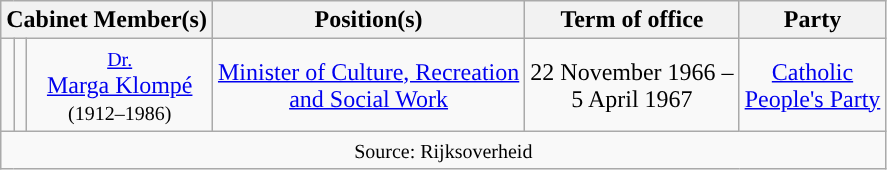<table class="wikitable" style="text-align:center">
<tr>
<th colspan=3>Cabinet Member(s)</th>
<th>Position(s)</th>
<th>Term of office</th>
<th>Party</th>
</tr>
<tr>
<td style="background:"></td>
<td></td>
<td><small><a href='#'>Dr.</a></small> <br> <a href='#'>Marga Klompé</a> <br> <small>(1912–1986)</small></td>
<td><a href='#'>Minister of Culture, Recreation <br> and Social Work</a></td>
<td>22 November 1966 – <br> 5 April 1967</td>
<td><a href='#'>Catholic <br> People's Party</a></td>
</tr>
<tr>
<td colspan=7><small>Source:   Rijksoverheid</small></td>
</tr>
</table>
